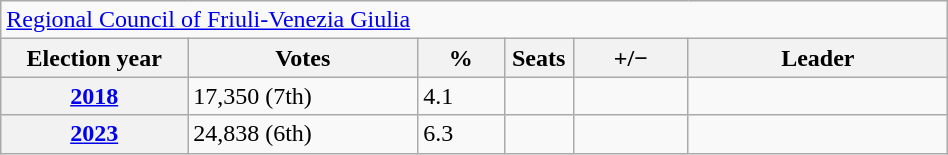<table class=wikitable style="width:50%; border:1px #AAAAFF solid">
<tr>
<td colspan=6><a href='#'>Regional Council of Friuli-Venezia Giulia</a></td>
</tr>
<tr>
<th width=13%>Election year</th>
<th width=16%>Votes</th>
<th width=6%>%</th>
<th width=1%>Seats</th>
<th width=8%>+/−</th>
<th width=18%>Leader</th>
</tr>
<tr>
<th><a href='#'>2018</a></th>
<td>17,350 (7th)</td>
<td>4.1</td>
<td></td>
<td></td>
<td></td>
</tr>
<tr>
<th><a href='#'>2023</a></th>
<td>24,838 (6th)</td>
<td>6.3</td>
<td></td>
<td></td>
<td></td>
</tr>
</table>
